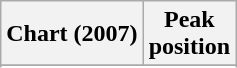<table class="wikitable sortable">
<tr>
<th>Chart (2007)</th>
<th>Peak<br>position</th>
</tr>
<tr>
</tr>
<tr>
</tr>
</table>
